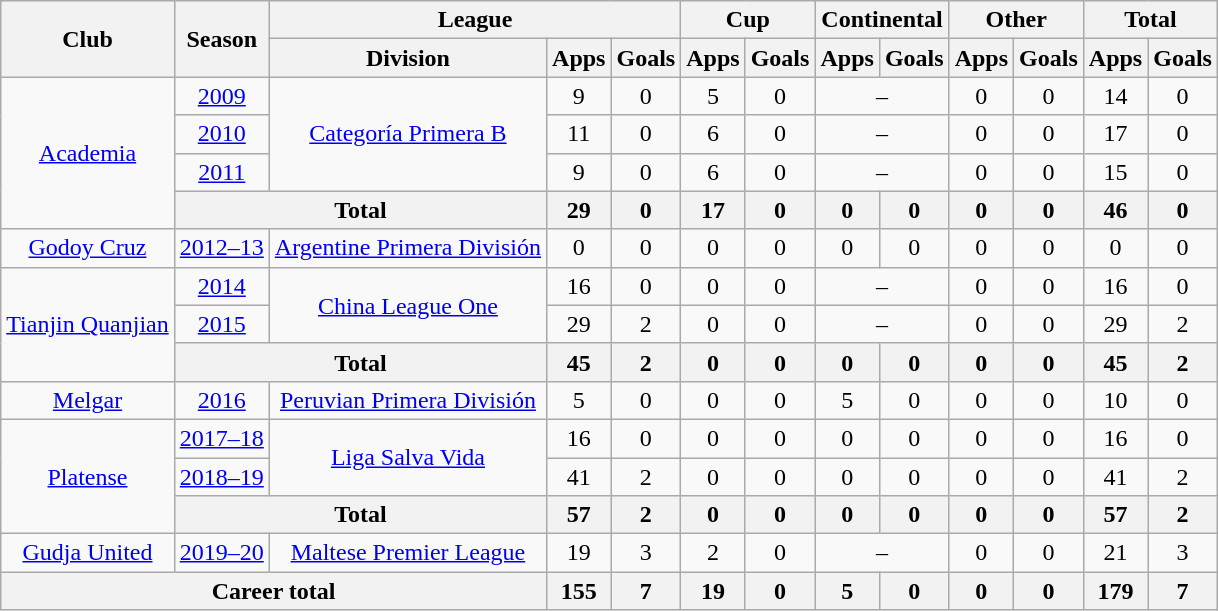<table class="wikitable" style="text-align: center">
<tr>
<th rowspan="2">Club</th>
<th rowspan="2">Season</th>
<th colspan="3">League</th>
<th colspan="2">Cup</th>
<th colspan="2">Continental</th>
<th colspan="2">Other</th>
<th colspan="2">Total</th>
</tr>
<tr>
<th>Division</th>
<th>Apps</th>
<th>Goals</th>
<th>Apps</th>
<th>Goals</th>
<th>Apps</th>
<th>Goals</th>
<th>Apps</th>
<th>Goals</th>
<th>Apps</th>
<th>Goals</th>
</tr>
<tr>
<td rowspan="4"><a href='#'>Academia</a></td>
<td><a href='#'>2009</a></td>
<td rowspan="3"><a href='#'>Categoría Primera B</a></td>
<td>9</td>
<td>0</td>
<td>5</td>
<td>0</td>
<td colspan="2">–</td>
<td>0</td>
<td>0</td>
<td>14</td>
<td>0</td>
</tr>
<tr>
<td><a href='#'>2010</a></td>
<td>11</td>
<td>0</td>
<td>6</td>
<td>0</td>
<td colspan="2">–</td>
<td>0</td>
<td>0</td>
<td>17</td>
<td>0</td>
</tr>
<tr>
<td><a href='#'>2011</a></td>
<td>9</td>
<td>0</td>
<td>6</td>
<td>0</td>
<td colspan="2">–</td>
<td>0</td>
<td>0</td>
<td>15</td>
<td>0</td>
</tr>
<tr>
<th colspan="2"><strong>Total</strong></th>
<th>29</th>
<th>0</th>
<th>17</th>
<th>0</th>
<th>0</th>
<th>0</th>
<th>0</th>
<th>0</th>
<th>46</th>
<th>0</th>
</tr>
<tr>
<td><a href='#'>Godoy Cruz</a></td>
<td><a href='#'>2012–13</a></td>
<td><a href='#'>Argentine Primera División</a></td>
<td>0</td>
<td>0</td>
<td>0</td>
<td>0</td>
<td>0</td>
<td>0</td>
<td>0</td>
<td>0</td>
<td>0</td>
<td>0</td>
</tr>
<tr>
<td rowspan="3"><a href='#'>Tianjin Quanjian</a></td>
<td><a href='#'>2014</a></td>
<td rowspan="2"><a href='#'>China League One</a></td>
<td>16</td>
<td>0</td>
<td>0</td>
<td>0</td>
<td colspan="2">–</td>
<td>0</td>
<td>0</td>
<td>16</td>
<td>0</td>
</tr>
<tr>
<td><a href='#'>2015</a></td>
<td>29</td>
<td>2</td>
<td>0</td>
<td>0</td>
<td colspan="2">–</td>
<td>0</td>
<td>0</td>
<td>29</td>
<td>2</td>
</tr>
<tr>
<th colspan="2"><strong>Total</strong></th>
<th>45</th>
<th>2</th>
<th>0</th>
<th>0</th>
<th>0</th>
<th>0</th>
<th>0</th>
<th>0</th>
<th>45</th>
<th>2</th>
</tr>
<tr>
<td><a href='#'>Melgar</a></td>
<td><a href='#'>2016</a></td>
<td><a href='#'>Peruvian Primera División</a></td>
<td>5</td>
<td>0</td>
<td>0</td>
<td>0</td>
<td>5</td>
<td>0</td>
<td>0</td>
<td>0</td>
<td>10</td>
<td>0</td>
</tr>
<tr>
<td rowspan="3"><a href='#'>Platense</a></td>
<td><a href='#'>2017–18</a></td>
<td rowspan="2"><a href='#'>Liga Salva Vida</a></td>
<td>16</td>
<td>0</td>
<td>0</td>
<td>0</td>
<td>0</td>
<td>0</td>
<td>0</td>
<td>0</td>
<td>16</td>
<td>0</td>
</tr>
<tr>
<td><a href='#'>2018–19</a></td>
<td>41</td>
<td>2</td>
<td>0</td>
<td>0</td>
<td>0</td>
<td>0</td>
<td>0</td>
<td>0</td>
<td>41</td>
<td>2</td>
</tr>
<tr>
<th colspan="2"><strong>Total</strong></th>
<th>57</th>
<th>2</th>
<th>0</th>
<th>0</th>
<th>0</th>
<th>0</th>
<th>0</th>
<th>0</th>
<th>57</th>
<th>2</th>
</tr>
<tr>
<td><a href='#'>Gudja United</a></td>
<td><a href='#'>2019–20</a></td>
<td><a href='#'>Maltese Premier League</a></td>
<td>19</td>
<td>3</td>
<td>2</td>
<td>0</td>
<td colspan="2">–</td>
<td>0</td>
<td>0</td>
<td>21</td>
<td>3</td>
</tr>
<tr>
<th colspan="3"><strong>Career total</strong></th>
<th>155</th>
<th>7</th>
<th>19</th>
<th>0</th>
<th>5</th>
<th>0</th>
<th>0</th>
<th>0</th>
<th>179</th>
<th>7</th>
</tr>
</table>
